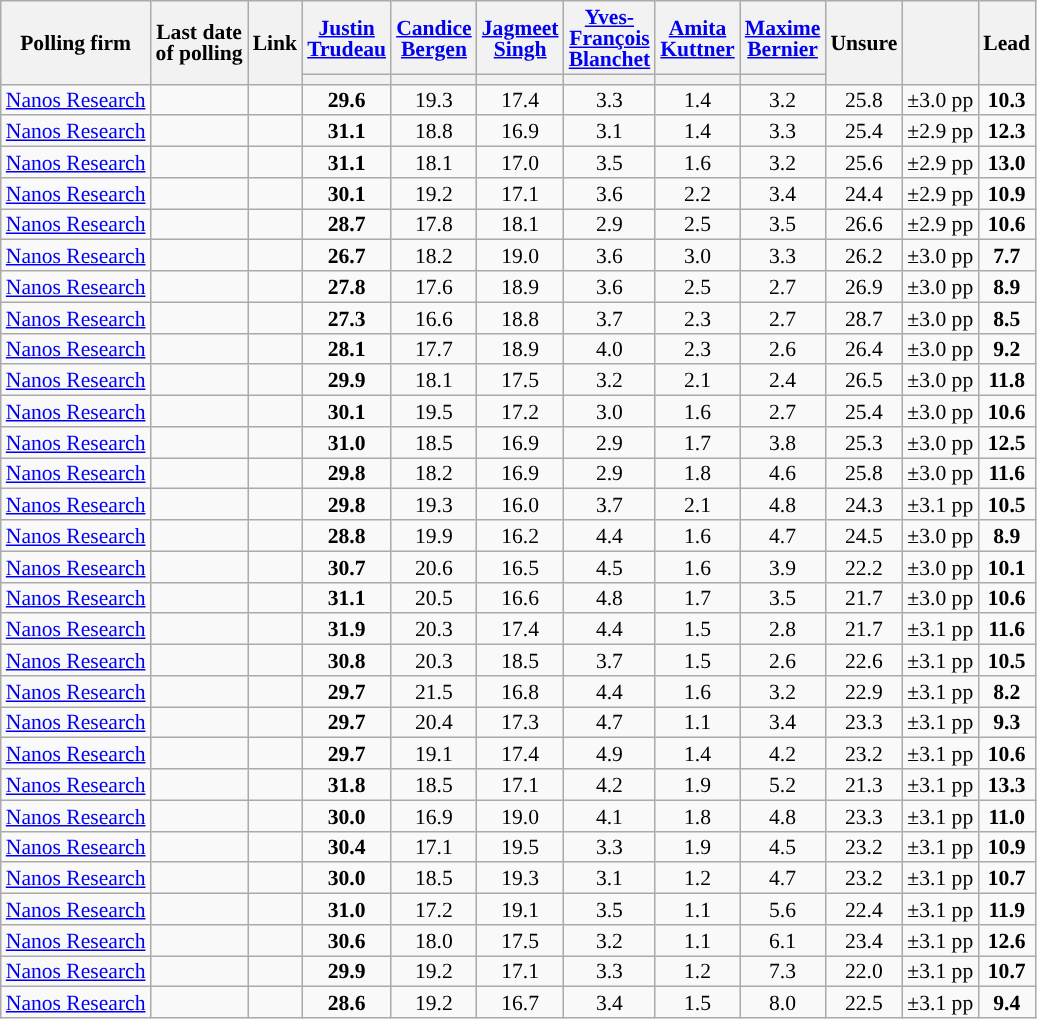<table class="wikitable sortable mw-datatable mw-collapsible"" style="text-align:center;font-size:90%;line-height:14px;">
<tr>
<th rowspan="2">Polling firm</th>
<th rowspan="2">Last date<br>of polling</th>
<th rowspan="2">Link</th>
<th style="width:40px;"><a href='#'>Justin Trudeau</a></th>
<th style="width:40px;"><a href='#'>Candice Bergen</a></th>
<th style="width:40px;"><a href='#'>Jagmeet Singh</a></th>
<th style="width:40px;"><a href='#'>Yves-François Blanchet</a></th>
<th style="width:40px;"><a href='#'>Amita Kuttner</a></th>
<th style="width:40px;"><a href='#'>Maxime Bernier</a></th>
<th rowspan="2">Unsure</th>
<th rowspan="2"></th>
<th rowspan="2">Lead</th>
</tr>
<tr class="sorttop">
<th style="background-color:"></th>
<th style="background-color:"></th>
<th style="background-color:"></th>
<th style="background-color:"></th>
<th style="background-color:"></th>
<th style="background-color:"></th>
</tr>
<tr>
<td><a href='#'>Nanos Research</a></td>
<td></td>
<td></td>
<td><strong>29.6</strong></td>
<td>19.3</td>
<td>17.4</td>
<td>3.3</td>
<td>1.4</td>
<td>3.2</td>
<td>25.8</td>
<td>±3.0 pp</td>
<td><strong>10.3</strong></td>
</tr>
<tr>
<td><a href='#'>Nanos Research</a></td>
<td></td>
<td></td>
<td><strong>31.1</strong></td>
<td>18.8</td>
<td>16.9</td>
<td>3.1</td>
<td>1.4</td>
<td>3.3</td>
<td>25.4</td>
<td>±2.9 pp</td>
<td><strong>12.3</strong></td>
</tr>
<tr>
<td><a href='#'>Nanos Research</a></td>
<td></td>
<td></td>
<td><strong>31.1</strong></td>
<td>18.1</td>
<td>17.0</td>
<td>3.5</td>
<td>1.6</td>
<td>3.2</td>
<td>25.6</td>
<td>±2.9 pp</td>
<td><strong>13.0</strong></td>
</tr>
<tr>
<td><a href='#'>Nanos Research</a></td>
<td></td>
<td></td>
<td><strong>30.1</strong></td>
<td>19.2</td>
<td>17.1</td>
<td>3.6</td>
<td>2.2</td>
<td>3.4</td>
<td>24.4</td>
<td>±2.9 pp</td>
<td><strong>10.9</strong></td>
</tr>
<tr>
<td><a href='#'>Nanos Research</a></td>
<td></td>
<td></td>
<td><strong>28.7</strong></td>
<td>17.8</td>
<td>18.1</td>
<td>2.9</td>
<td>2.5</td>
<td>3.5</td>
<td>26.6</td>
<td>±2.9 pp</td>
<td><strong>10.6</strong></td>
</tr>
<tr>
<td><a href='#'>Nanos Research</a></td>
<td></td>
<td></td>
<td><strong>26.7</strong></td>
<td>18.2</td>
<td>19.0</td>
<td>3.6</td>
<td>3.0</td>
<td>3.3</td>
<td>26.2</td>
<td>±3.0 pp</td>
<td><strong>7.7</strong></td>
</tr>
<tr>
<td><a href='#'>Nanos Research</a></td>
<td></td>
<td></td>
<td><strong>27.8</strong></td>
<td>17.6</td>
<td>18.9</td>
<td>3.6</td>
<td>2.5</td>
<td>2.7</td>
<td>26.9</td>
<td>±3.0 pp</td>
<td><strong>8.9</strong></td>
</tr>
<tr>
<td><a href='#'>Nanos Research</a></td>
<td></td>
<td></td>
<td><strong>27.3</strong></td>
<td>16.6</td>
<td>18.8</td>
<td>3.7</td>
<td>2.3</td>
<td>2.7</td>
<td>28.7</td>
<td>±3.0 pp</td>
<td><strong>8.5</strong></td>
</tr>
<tr>
<td><a href='#'>Nanos Research</a></td>
<td></td>
<td></td>
<td><strong>28.1</strong></td>
<td>17.7</td>
<td>18.9</td>
<td>4.0</td>
<td>2.3</td>
<td>2.6</td>
<td>26.4</td>
<td>±3.0 pp</td>
<td><strong>9.2</strong></td>
</tr>
<tr>
<td><a href='#'>Nanos Research</a></td>
<td></td>
<td></td>
<td><strong>29.9</strong></td>
<td>18.1</td>
<td>17.5</td>
<td>3.2</td>
<td>2.1</td>
<td>2.4</td>
<td>26.5</td>
<td>±3.0 pp</td>
<td><strong>11.8</strong></td>
</tr>
<tr>
<td><a href='#'>Nanos Research</a></td>
<td></td>
<td></td>
<td><strong>30.1</strong></td>
<td>19.5</td>
<td>17.2</td>
<td>3.0</td>
<td>1.6</td>
<td>2.7</td>
<td>25.4</td>
<td>±3.0 pp</td>
<td><strong>10.6</strong></td>
</tr>
<tr>
<td><a href='#'>Nanos Research</a></td>
<td></td>
<td></td>
<td><strong>31.0</strong></td>
<td>18.5</td>
<td>16.9</td>
<td>2.9</td>
<td>1.7</td>
<td>3.8</td>
<td>25.3</td>
<td>±3.0 pp</td>
<td><strong>12.5</strong></td>
</tr>
<tr>
<td><a href='#'>Nanos Research</a></td>
<td></td>
<td></td>
<td><strong>29.8</strong></td>
<td>18.2</td>
<td>16.9</td>
<td>2.9</td>
<td>1.8</td>
<td>4.6</td>
<td>25.8</td>
<td>±3.0 pp</td>
<td><strong>11.6</strong></td>
</tr>
<tr>
<td><a href='#'>Nanos Research</a></td>
<td></td>
<td></td>
<td><strong>29.8</strong></td>
<td>19.3</td>
<td>16.0</td>
<td>3.7</td>
<td>2.1</td>
<td>4.8</td>
<td>24.3</td>
<td>±3.1 pp</td>
<td><strong>10.5</strong></td>
</tr>
<tr>
<td><a href='#'>Nanos Research</a></td>
<td></td>
<td></td>
<td><strong>28.8</strong></td>
<td>19.9</td>
<td>16.2</td>
<td>4.4</td>
<td>1.6</td>
<td>4.7</td>
<td>24.5</td>
<td>±3.0 pp</td>
<td><strong>8.9</strong></td>
</tr>
<tr>
<td><a href='#'>Nanos Research</a></td>
<td></td>
<td></td>
<td><strong>30.7</strong></td>
<td>20.6</td>
<td>16.5</td>
<td>4.5</td>
<td>1.6</td>
<td>3.9</td>
<td>22.2</td>
<td>±3.0 pp</td>
<td><strong>10.1</strong></td>
</tr>
<tr>
<td><a href='#'>Nanos Research</a></td>
<td></td>
<td></td>
<td><strong>31.1</strong></td>
<td>20.5</td>
<td>16.6</td>
<td>4.8</td>
<td>1.7</td>
<td>3.5</td>
<td>21.7</td>
<td>±3.0 pp</td>
<td><strong>10.6</strong></td>
</tr>
<tr>
<td><a href='#'>Nanos Research</a></td>
<td></td>
<td></td>
<td><strong>31.9</strong></td>
<td>20.3</td>
<td>17.4</td>
<td>4.4</td>
<td>1.5</td>
<td>2.8</td>
<td>21.7</td>
<td>±3.1 pp</td>
<td><strong>11.6</strong></td>
</tr>
<tr>
<td><a href='#'>Nanos Research</a></td>
<td></td>
<td></td>
<td><strong>30.8</strong></td>
<td>20.3</td>
<td>18.5</td>
<td>3.7</td>
<td>1.5</td>
<td>2.6</td>
<td>22.6</td>
<td>±3.1 pp</td>
<td><strong>10.5</strong></td>
</tr>
<tr>
<td><a href='#'>Nanos Research</a></td>
<td></td>
<td></td>
<td><strong>29.7</strong></td>
<td>21.5</td>
<td>16.8</td>
<td>4.4</td>
<td>1.6</td>
<td>3.2</td>
<td>22.9</td>
<td>±3.1 pp</td>
<td><strong>8.2</strong></td>
</tr>
<tr>
<td><a href='#'>Nanos Research</a></td>
<td></td>
<td></td>
<td><strong>29.7</strong></td>
<td>20.4</td>
<td>17.3</td>
<td>4.7</td>
<td>1.1</td>
<td>3.4</td>
<td>23.3</td>
<td>±3.1 pp</td>
<td><strong>9.3</strong></td>
</tr>
<tr>
<td><a href='#'>Nanos Research</a></td>
<td></td>
<td></td>
<td><strong>29.7</strong></td>
<td>19.1</td>
<td>17.4</td>
<td>4.9</td>
<td>1.4</td>
<td>4.2</td>
<td>23.2</td>
<td>±3.1 pp</td>
<td><strong>10.6</strong></td>
</tr>
<tr>
<td><a href='#'>Nanos Research</a></td>
<td></td>
<td></td>
<td><strong>31.8</strong></td>
<td>18.5</td>
<td>17.1</td>
<td>4.2</td>
<td>1.9</td>
<td>5.2</td>
<td>21.3</td>
<td>±3.1 pp</td>
<td><strong>13.3</strong></td>
</tr>
<tr>
<td><a href='#'>Nanos Research</a></td>
<td></td>
<td></td>
<td><strong>30.0</strong></td>
<td>16.9</td>
<td>19.0</td>
<td>4.1</td>
<td>1.8</td>
<td>4.8</td>
<td>23.3</td>
<td>±3.1 pp</td>
<td><strong>11.0</strong></td>
</tr>
<tr>
<td><a href='#'>Nanos Research</a></td>
<td></td>
<td></td>
<td><strong>30.4</strong></td>
<td>17.1</td>
<td>19.5</td>
<td>3.3</td>
<td>1.9</td>
<td>4.5</td>
<td>23.2</td>
<td>±3.1 pp</td>
<td><strong>10.9</strong></td>
</tr>
<tr>
<td><a href='#'>Nanos Research</a></td>
<td></td>
<td></td>
<td><strong>30.0</strong></td>
<td>18.5</td>
<td>19.3</td>
<td>3.1</td>
<td>1.2</td>
<td>4.7</td>
<td>23.2</td>
<td>±3.1 pp</td>
<td><strong>10.7</strong></td>
</tr>
<tr>
<td><a href='#'>Nanos Research</a></td>
<td></td>
<td></td>
<td><strong>31.0</strong></td>
<td>17.2</td>
<td>19.1</td>
<td>3.5</td>
<td>1.1</td>
<td>5.6</td>
<td>22.4</td>
<td>±3.1 pp</td>
<td><strong>11.9</strong></td>
</tr>
<tr>
<td><a href='#'>Nanos Research</a></td>
<td></td>
<td></td>
<td><strong>30.6</strong></td>
<td>18.0</td>
<td>17.5</td>
<td>3.2</td>
<td>1.1</td>
<td>6.1</td>
<td>23.4</td>
<td>±3.1 pp</td>
<td><strong>12.6</strong></td>
</tr>
<tr>
<td><a href='#'>Nanos Research</a></td>
<td></td>
<td></td>
<td><strong>29.9</strong></td>
<td>19.2</td>
<td>17.1</td>
<td>3.3</td>
<td>1.2</td>
<td>7.3</td>
<td>22.0</td>
<td>±3.1 pp</td>
<td><strong>10.7</strong></td>
</tr>
<tr>
<td><a href='#'>Nanos Research</a></td>
<td></td>
<td></td>
<td><strong>28.6</strong></td>
<td>19.2</td>
<td>16.7</td>
<td>3.4</td>
<td>1.5</td>
<td>8.0</td>
<td>22.5</td>
<td>±3.1 pp</td>
<td><strong>9.4</strong></td>
</tr>
</table>
